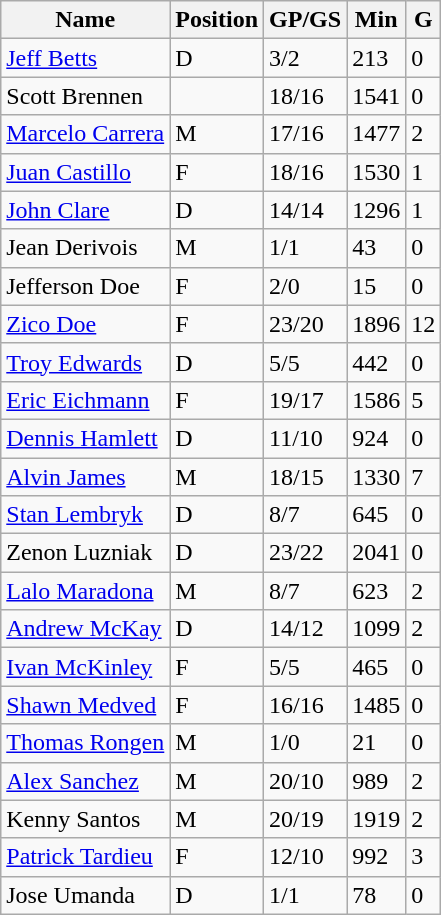<table class="wikitable">
<tr>
<th>Name</th>
<th>Position</th>
<th>GP/GS</th>
<th>Min</th>
<th>G</th>
</tr>
<tr>
<td><a href='#'>Jeff Betts</a></td>
<td>D</td>
<td>3/2</td>
<td>213</td>
<td>0</td>
</tr>
<tr>
<td>Scott Brennen</td>
<td></td>
<td>18/16</td>
<td>1541</td>
<td>0</td>
</tr>
<tr>
<td><a href='#'>Marcelo Carrera</a></td>
<td>M</td>
<td>17/16</td>
<td>1477</td>
<td>2</td>
</tr>
<tr>
<td><a href='#'>Juan Castillo</a></td>
<td>F</td>
<td>18/16</td>
<td>1530</td>
<td>1</td>
</tr>
<tr>
<td><a href='#'>John Clare</a></td>
<td>D</td>
<td>14/14</td>
<td>1296</td>
<td>1</td>
</tr>
<tr>
<td>Jean Derivois</td>
<td>M</td>
<td>1/1</td>
<td>43</td>
<td>0</td>
</tr>
<tr>
<td>Jefferson Doe</td>
<td>F</td>
<td>2/0</td>
<td>15</td>
<td>0</td>
</tr>
<tr>
<td><a href='#'>Zico Doe</a></td>
<td>F</td>
<td>23/20</td>
<td>1896</td>
<td>12</td>
</tr>
<tr>
<td><a href='#'>Troy Edwards</a></td>
<td>D</td>
<td>5/5</td>
<td>442</td>
<td>0</td>
</tr>
<tr>
<td><a href='#'>Eric Eichmann</a></td>
<td>F</td>
<td>19/17</td>
<td>1586</td>
<td>5</td>
</tr>
<tr>
<td><a href='#'>Dennis Hamlett</a></td>
<td>D</td>
<td>11/10</td>
<td>924</td>
<td>0</td>
</tr>
<tr>
<td><a href='#'>Alvin James</a></td>
<td>M</td>
<td>18/15</td>
<td>1330</td>
<td>7</td>
</tr>
<tr>
<td><a href='#'>Stan Lembryk</a></td>
<td>D</td>
<td>8/7</td>
<td>645</td>
<td>0</td>
</tr>
<tr>
<td>Zenon Luzniak</td>
<td>D</td>
<td>23/22</td>
<td>2041</td>
<td>0</td>
</tr>
<tr>
<td><a href='#'>Lalo Maradona</a></td>
<td>M</td>
<td>8/7</td>
<td>623</td>
<td>2</td>
</tr>
<tr>
<td><a href='#'>Andrew McKay</a></td>
<td>D</td>
<td>14/12</td>
<td>1099</td>
<td>2</td>
</tr>
<tr>
<td><a href='#'>Ivan McKinley</a></td>
<td>F</td>
<td>5/5</td>
<td>465</td>
<td>0</td>
</tr>
<tr>
<td><a href='#'>Shawn Medved</a></td>
<td>F</td>
<td>16/16</td>
<td>1485</td>
<td>0</td>
</tr>
<tr>
<td><a href='#'>Thomas Rongen</a></td>
<td>M</td>
<td>1/0</td>
<td>21</td>
<td>0</td>
</tr>
<tr>
<td><a href='#'>Alex Sanchez</a></td>
<td>M</td>
<td>20/10</td>
<td>989</td>
<td>2</td>
</tr>
<tr>
<td>Kenny Santos</td>
<td>M</td>
<td>20/19</td>
<td>1919</td>
<td>2</td>
</tr>
<tr>
<td><a href='#'>Patrick Tardieu</a></td>
<td>F</td>
<td>12/10</td>
<td>992</td>
<td>3</td>
</tr>
<tr>
<td>Jose Umanda</td>
<td>D</td>
<td>1/1</td>
<td>78</td>
<td>0</td>
</tr>
</table>
